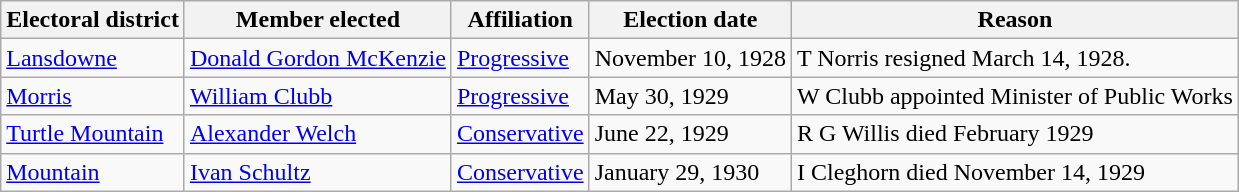<table class="wikitable sortable">
<tr>
<th>Electoral district</th>
<th>Member elected</th>
<th>Affiliation</th>
<th>Election date</th>
<th>Reason</th>
</tr>
<tr>
<td><a href='#'>Lansdowne</a></td>
<td><a href='#'>Donald Gordon McKenzie</a></td>
<td><a href='#'>Progressive</a></td>
<td>November 10, 1928</td>
<td>T Norris resigned March 14, 1928.</td>
</tr>
<tr>
<td><a href='#'>Morris</a></td>
<td><a href='#'>William Clubb</a></td>
<td><a href='#'>Progressive</a></td>
<td>May 30, 1929</td>
<td>W Clubb appointed Minister of Public Works</td>
</tr>
<tr>
<td><a href='#'>Turtle Mountain</a></td>
<td><a href='#'>Alexander Welch</a></td>
<td><a href='#'>Conservative</a></td>
<td>June 22, 1929</td>
<td>R G Willis died February 1929</td>
</tr>
<tr>
<td><a href='#'>Mountain</a></td>
<td><a href='#'>Ivan Schultz</a></td>
<td><a href='#'>Conservative</a></td>
<td>January 29, 1930</td>
<td>I Cleghorn died November 14, 1929</td>
</tr>
</table>
